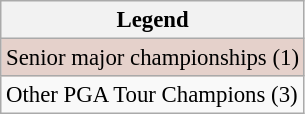<table class="wikitable" style="font-size:95%;">
<tr>
<th>Legend</th>
</tr>
<tr style="background:#e5d1cb;">
<td>Senior major championships (1)</td>
</tr>
<tr>
<td>Other PGA Tour Champions (3)</td>
</tr>
</table>
